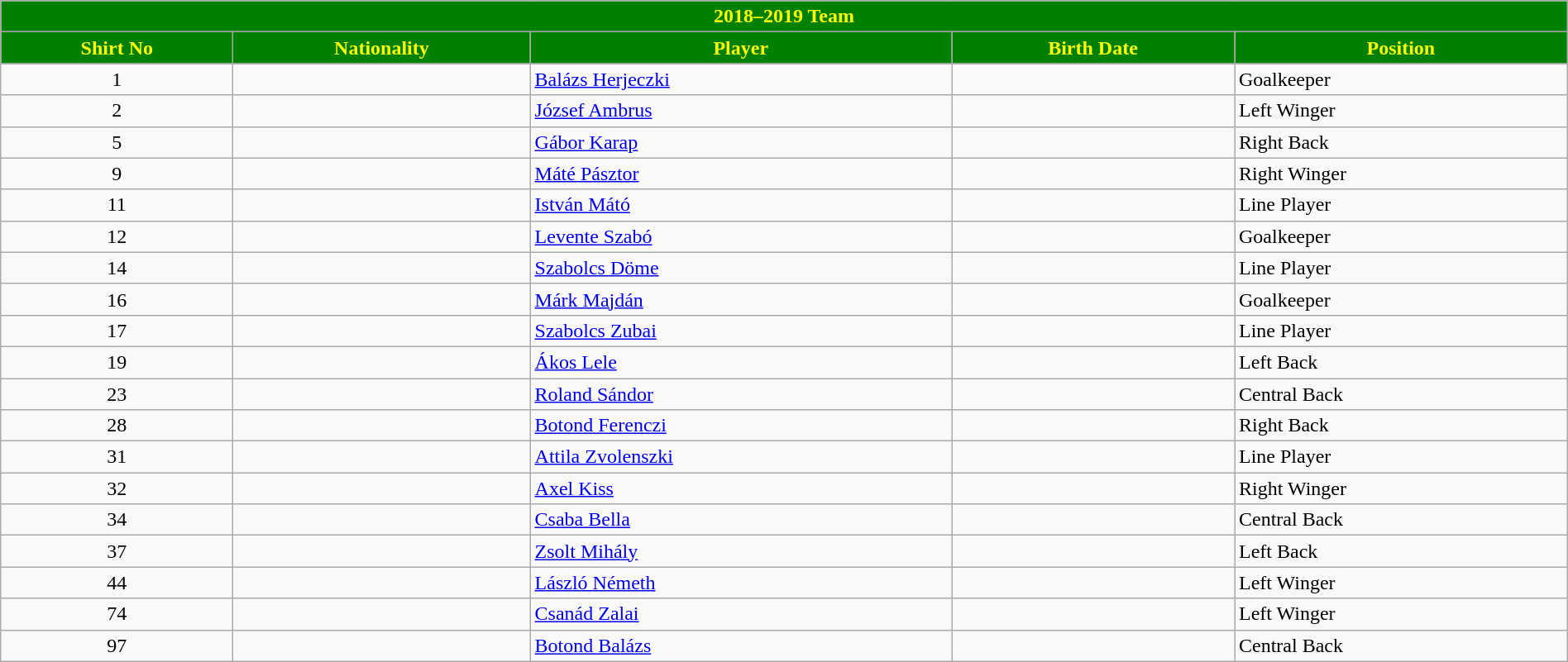<table class="wikitable collapsible collapsed" style="width:100%">
<tr>
<th colspan=5 style="background-color:green;color:yellow;text-align:center;"> <strong>2018–2019 Team</strong></th>
</tr>
<tr>
<th style="color:yellow; background:green">Shirt No</th>
<th style="color:yellow; background:green">Nationality</th>
<th style="color:yellow; background:green">Player</th>
<th style="color:yellow; background:green">Birth Date</th>
<th style="color:yellow; background:green">Position</th>
</tr>
<tr>
<td align=center>1</td>
<td></td>
<td><a href='#'>Balázs Herjeczki</a></td>
<td></td>
<td>Goalkeeper</td>
</tr>
<tr>
<td align=center>2</td>
<td></td>
<td><a href='#'>József Ambrus</a></td>
<td></td>
<td>Left Winger</td>
</tr>
<tr>
<td align=center>5</td>
<td></td>
<td><a href='#'>Gábor Karap</a></td>
<td></td>
<td>Right Back</td>
</tr>
<tr>
<td align=center>9</td>
<td></td>
<td><a href='#'>Máté Pásztor</a></td>
<td></td>
<td>Right Winger</td>
</tr>
<tr>
<td align=center>11</td>
<td></td>
<td><a href='#'>István Mátó</a></td>
<td></td>
<td>Line Player</td>
</tr>
<tr>
<td align=center>12</td>
<td></td>
<td><a href='#'>Levente Szabó</a></td>
<td></td>
<td>Goalkeeper</td>
</tr>
<tr>
<td align=center>14</td>
<td></td>
<td><a href='#'>Szabolcs Döme</a></td>
<td></td>
<td>Line Player</td>
</tr>
<tr>
<td align=center>16</td>
<td></td>
<td><a href='#'>Márk Majdán</a></td>
<td></td>
<td>Goalkeeper</td>
</tr>
<tr>
<td align=center>17</td>
<td></td>
<td><a href='#'>Szabolcs Zubai</a></td>
<td></td>
<td>Line Player</td>
</tr>
<tr>
<td align=center>19</td>
<td></td>
<td><a href='#'>Ákos Lele</a></td>
<td></td>
<td>Left Back</td>
</tr>
<tr>
<td align=center>23</td>
<td></td>
<td><a href='#'>Roland Sándor</a></td>
<td></td>
<td>Central Back</td>
</tr>
<tr>
<td align=center>28</td>
<td></td>
<td><a href='#'>Botond Ferenczi</a></td>
<td></td>
<td>Right Back</td>
</tr>
<tr>
<td align=center>31</td>
<td></td>
<td><a href='#'>Attila Zvolenszki</a></td>
<td></td>
<td>Line Player</td>
</tr>
<tr>
<td align=center>32</td>
<td></td>
<td><a href='#'>Axel Kiss</a></td>
<td></td>
<td>Right Winger</td>
</tr>
<tr>
<td align=center>34</td>
<td></td>
<td><a href='#'>Csaba Bella</a></td>
<td></td>
<td>Central Back</td>
</tr>
<tr>
<td align=center>37</td>
<td></td>
<td><a href='#'>Zsolt Mihály</a></td>
<td></td>
<td>Left Back</td>
</tr>
<tr>
<td align=center>44</td>
<td></td>
<td><a href='#'>László Németh</a></td>
<td></td>
<td>Left Winger</td>
</tr>
<tr>
<td align=center>74</td>
<td></td>
<td><a href='#'>Csanád Zalai</a></td>
<td></td>
<td>Left Winger</td>
</tr>
<tr>
<td align=center>97</td>
<td></td>
<td><a href='#'>Botond Balázs</a></td>
<td></td>
<td>Central Back</td>
</tr>
</table>
